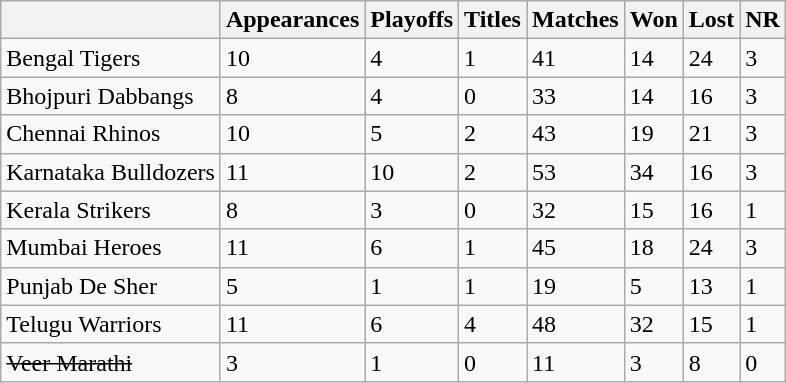<table class="wikitable sortable">
<tr>
<th></th>
<th>Appearances</th>
<th>Playoffs</th>
<th>Titles</th>
<th>Matches</th>
<th>Won</th>
<th>Lost</th>
<th>NR</th>
</tr>
<tr>
<td>Bengal Tigers</td>
<td>10</td>
<td>4</td>
<td>1</td>
<td>41</td>
<td>14</td>
<td>24</td>
<td>3</td>
</tr>
<tr>
<td>Bhojpuri Dabbangs</td>
<td>8</td>
<td>4</td>
<td>0</td>
<td>33</td>
<td>14</td>
<td>16</td>
<td>3</td>
</tr>
<tr>
<td>Chennai Rhinos</td>
<td>10</td>
<td>5</td>
<td>2</td>
<td>43</td>
<td>19</td>
<td>21</td>
<td>3</td>
</tr>
<tr>
<td>Karnataka Bulldozers</td>
<td>11</td>
<td>10</td>
<td>2</td>
<td>53</td>
<td>34</td>
<td>16</td>
<td>3</td>
</tr>
<tr>
<td>Kerala Strikers</td>
<td>8</td>
<td>3</td>
<td>0</td>
<td>32</td>
<td>15</td>
<td>16</td>
<td>1</td>
</tr>
<tr>
<td>Mumbai Heroes</td>
<td>11</td>
<td>6</td>
<td>1</td>
<td>45</td>
<td>18</td>
<td>24</td>
<td>3</td>
</tr>
<tr>
<td>Punjab De Sher</td>
<td>5</td>
<td>1</td>
<td>1</td>
<td>19</td>
<td>5</td>
<td>13</td>
<td>1</td>
</tr>
<tr>
<td>Telugu Warriors</td>
<td>11</td>
<td>6</td>
<td>4</td>
<td>48</td>
<td>32</td>
<td>15</td>
<td>1</td>
</tr>
<tr>
<td><s>Veer Marathi</s></td>
<td>3</td>
<td>1</td>
<td>0</td>
<td>11</td>
<td>3</td>
<td>8</td>
<td>0</td>
</tr>
</table>
